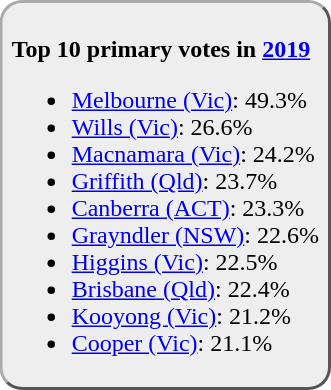<table style="float:right; padding:1px 3px; margin:0 0 0 8px; Background:#eee; Border:2px outset #aaa; border-radius:15px;">
<tr>
<td><br><strong>Top 10 primary votes in <a href='#'>2019</a></strong><ul><li><a href='#'>Melbourne (Vic)</a>: 49.3%</li><li><a href='#'>Wills (Vic)</a>: 26.6%</li><li><a href='#'>Macnamara (Vic)</a>: 24.2%</li><li><a href='#'>Griffith (Qld)</a>: 23.7%</li><li><a href='#'>Canberra (ACT)</a>: 23.3%</li><li><a href='#'>Grayndler (NSW)</a>: 22.6%</li><li><a href='#'>Higgins (Vic)</a>: 22.5%</li><li><a href='#'>Brisbane (Qld)</a>: 22.4%</li><li><a href='#'>Kooyong (Vic)</a>: 21.2%</li><li><a href='#'>Cooper (Vic)</a>: 21.1%</li></ul></td>
</tr>
</table>
